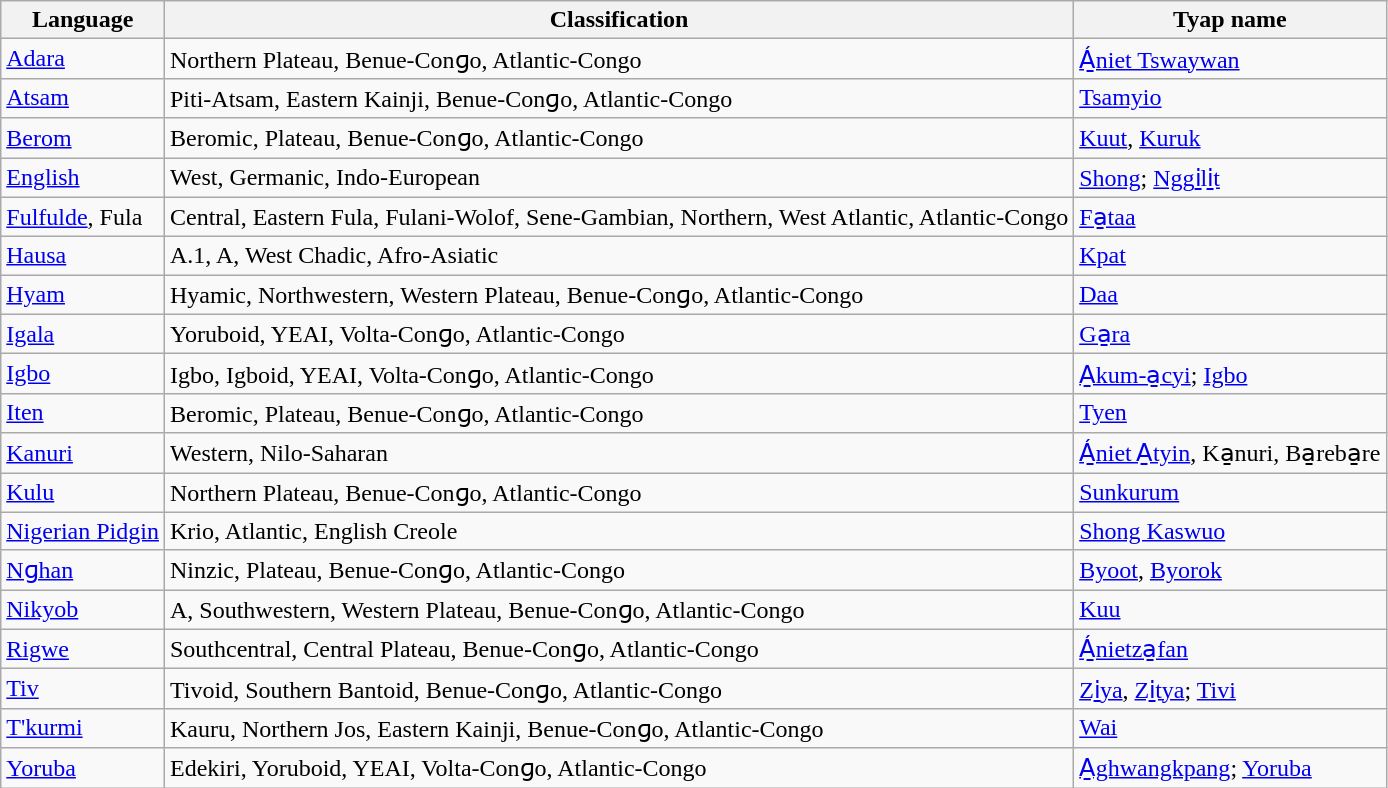<table class="wikitable sortable">
<tr>
<th>Language</th>
<th>Classification</th>
<th>Tyap name</th>
</tr>
<tr>
<td><a href='#'>Adara</a></td>
<td>Northern Plateau, Benue-Conɡo, Atlantic-Congo</td>
<td><a href='#'>Á̱niet Tswaywan</a></td>
</tr>
<tr>
<td><a href='#'>Atsam</a></td>
<td>Piti-Atsam, Eastern Kainji, Benue-Conɡo, Atlantic-Congo</td>
<td><a href='#'>Tsamyio</a></td>
</tr>
<tr>
<td><a href='#'>Berom</a></td>
<td>Beromic, Plateau, Benue-Conɡo, Atlantic-Congo</td>
<td><a href='#'>Kuut</a>, <a href='#'>Kuruk</a></td>
</tr>
<tr>
<td><a href='#'>English</a></td>
<td>West, Germanic, Indo-European</td>
<td><a href='#'>Shong</a>; <a href='#'>Nggi̱li̱t</a></td>
</tr>
<tr>
<td><a href='#'>Fulfulde</a>, Fula</td>
<td>Central, Eastern Fula, Fulani-Wolof, Sene-Gambian, Northern, West Atlantic, Atlantic-Congo</td>
<td><a href='#'>Fa̱taa</a></td>
</tr>
<tr>
<td><a href='#'>Hausa</a></td>
<td>A.1, A, West Chadic, Afro-Asiatic</td>
<td><a href='#'>Kpat</a></td>
</tr>
<tr>
<td><a href='#'>Hyam</a></td>
<td>Hyamic, Northwestern, Western Plateau, Benue-Conɡo, Atlantic-Congo</td>
<td><a href='#'>Daa</a></td>
</tr>
<tr>
<td><a href='#'>Igala</a></td>
<td>Yoruboid, YEAI, Volta-Conɡo, Atlantic-Congo</td>
<td><a href='#'>Ga̱ra</a></td>
</tr>
<tr>
<td><a href='#'>Igbo</a></td>
<td>Igbo, Igboid, YEAI, Volta-Conɡo, Atlantic-Congo</td>
<td><a href='#'>A̱kum-a̱cyi</a>; <a href='#'>Igbo</a></td>
</tr>
<tr>
<td><a href='#'>Iten</a></td>
<td>Beromic, Plateau, Benue-Conɡo, Atlantic-Congo</td>
<td><a href='#'>Tyen</a></td>
</tr>
<tr>
<td><a href='#'>Kanuri</a></td>
<td>Western, Nilo-Saharan</td>
<td><a href='#'>Á̱niet A̱tyin</a>, Ka̱nuri, Ba̱reba̱re</td>
</tr>
<tr>
<td><a href='#'>Kulu</a></td>
<td>Northern Plateau, Benue-Conɡo, Atlantic-Congo</td>
<td><a href='#'>Sunkurum</a></td>
</tr>
<tr>
<td><a href='#'>Nigerian Pidgin</a></td>
<td>Krio, Atlantic, English Creole</td>
<td><a href='#'>Shong Kaswuo</a></td>
</tr>
<tr>
<td><a href='#'>Nɡhan</a></td>
<td>Ninzic, Plateau, Benue-Conɡo, Atlantic-Congo</td>
<td><a href='#'>Byoot</a>, <a href='#'>Byorok</a></td>
</tr>
<tr>
<td><a href='#'>Nikyob</a></td>
<td>A, Southwestern, Western Plateau, Benue-Conɡo, Atlantic-Congo</td>
<td><a href='#'>Kuu</a></td>
</tr>
<tr>
<td><a href='#'>Rigwe</a></td>
<td>Southcentral, Central Plateau, Benue-Conɡo, Atlantic-Congo</td>
<td><a href='#'>Á̱nietza̱fan</a></td>
</tr>
<tr>
<td><a href='#'>Tiv</a></td>
<td>Tivoid, Southern Bantoid, Benue-Conɡo, Atlantic-Congo</td>
<td><a href='#'>Zi̱ya</a>, <a href='#'>Zi̱tya</a>; <a href='#'>Tivi</a></td>
</tr>
<tr>
<td><a href='#'>T'kurmi</a></td>
<td>Kauru, Northern Jos, Eastern Kainji, Benue-Conɡo, Atlantic-Congo</td>
<td><a href='#'>Wai</a></td>
</tr>
<tr>
<td><a href='#'>Yoruba</a></td>
<td>Edekiri, Yoruboid, YEAI, Volta-Conɡo, Atlantic-Congo</td>
<td><a href='#'>A̱ghwangkpang</a>; <a href='#'>Yoruba</a></td>
</tr>
</table>
